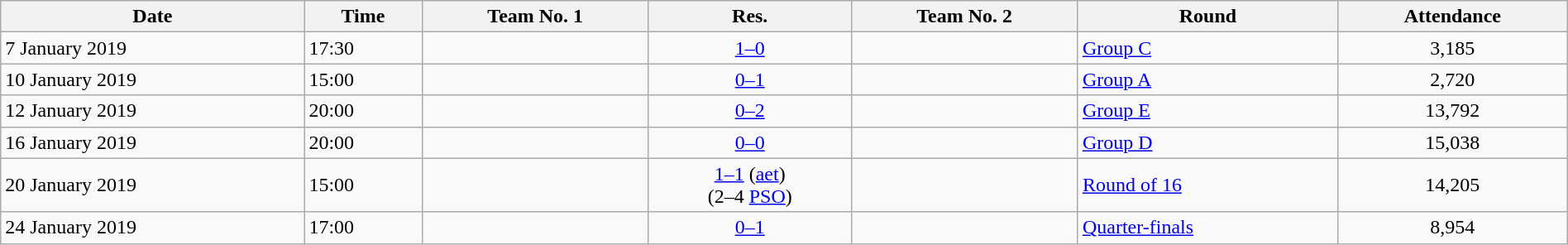<table class="wikitable" style="text-align:left; width:100%;">
<tr>
<th>Date</th>
<th>Time</th>
<th>Team No. 1</th>
<th>Res.</th>
<th>Team No. 2</th>
<th>Round</th>
<th>Attendance</th>
</tr>
<tr>
<td>7 January 2019</td>
<td>17:30</td>
<td></td>
<td style="text-align:center;"><a href='#'>1–0</a></td>
<td></td>
<td><a href='#'>Group C</a></td>
<td style="text-align:center;">3,185</td>
</tr>
<tr>
<td>10 January 2019</td>
<td>15:00</td>
<td></td>
<td style="text-align:center;"><a href='#'>0–1</a></td>
<td></td>
<td><a href='#'>Group A</a></td>
<td style="text-align:center;">2,720</td>
</tr>
<tr>
<td>12 January 2019</td>
<td>20:00</td>
<td></td>
<td style="text-align:center;"><a href='#'>0–2</a></td>
<td></td>
<td><a href='#'>Group E</a></td>
<td style="text-align:center;">13,792</td>
</tr>
<tr>
<td>16 January 2019</td>
<td>20:00</td>
<td></td>
<td style="text-align:center;"><a href='#'>0–0</a></td>
<td></td>
<td><a href='#'>Group D</a></td>
<td style="text-align:center;">15,038</td>
</tr>
<tr>
<td>20 January 2019</td>
<td>15:00</td>
<td></td>
<td style="text-align:center;"><a href='#'>1–1</a> (<a href='#'>aet</a>)<br>(2–4 <a href='#'>PSO</a>)</td>
<td></td>
<td><a href='#'>Round of 16</a></td>
<td style="text-align:center;">14,205</td>
</tr>
<tr>
<td>24 January 2019</td>
<td>17:00</td>
<td></td>
<td style="text-align:center;"><a href='#'>0–1</a></td>
<td></td>
<td><a href='#'>Quarter-finals</a></td>
<td style="text-align:center;">8,954</td>
</tr>
</table>
